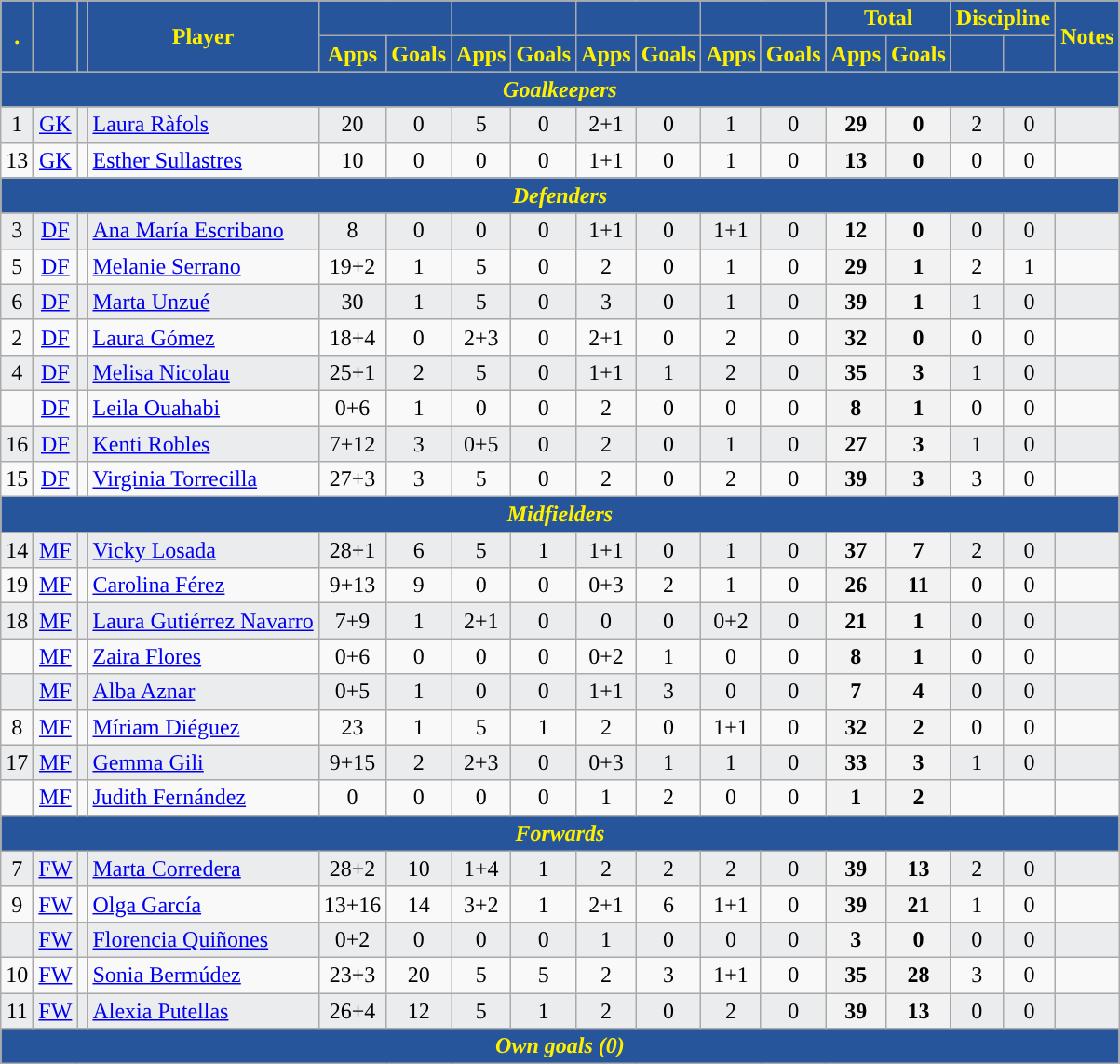<table class="wikitable sortable alternance" style="text-align:center">
<tr>
<th rowspan="2" style="background:#26559B; color:#FFF000; ">.</th>
<th rowspan="2" style="background:#26559B; color:#FFF000; "></th>
<th rowspan="2" style="background:#26559B; color:#FFF000; "></th>
<th rowspan="2" style="background:#26559B; color:#FFF000; ">Player</th>
<th colspan="2" style="background:#26559B; color:#FFF000; "></th>
<th colspan="2" style="background:#26559B; color:#FFF000; "></th>
<th colspan="2" style="background:#26559B; color:#FFF000; "></th>
<th colspan="2" style="background:#26559B; color:#FFF000; "></th>
<th colspan="2" style="background:#26559B; color:#FFF000; ">Total</th>
<th colspan="2" style="background:#26559B; color:#FFF000; ">Discipline</th>
<th rowspan="2" style="background:#26559B; color:#FFF000; ">Notes</th>
</tr>
<tr>
<th style="background:#26559B; color:#FFF000; ">Apps</th>
<th style="background:#26559B; color:#FFF000; ">Goals</th>
<th style="background:#26559B; color:#FFF000; ">Apps</th>
<th style="background:#26559B; color:#FFF000; ">Goals</th>
<th style="background:#26559B; color:#FFF000; ">Apps</th>
<th style="background:#26559B; color:#FFF000; ">Goals</th>
<th style="background:#26559B; color:#FFF000; ">Apps</th>
<th style="background:#26559B; color:#FFF000; ">Goals</th>
<th style="background:#26559B; color:#FFF000; ">Apps</th>
<th style="background:#26559B; color:#FFF000; ">Goals</th>
<th style="background:#26559B; color:#FFF000; "></th>
<th style="background:#26559B; color:#FFF000; "></th>
</tr>
<tr>
<th colspan="17" style="background:#26559B; color:#FFF000; "><em>Goalkeepers</em></th>
</tr>
<tr colspan="9" style="background:#eaecee">
<td>1</td>
<td><a href='#'>GK</a></td>
<td></td>
<td align="left"><a href='#'>Laura Ràfols</a></td>
<td>20</td>
<td>0</td>
<td>5</td>
<td>0</td>
<td>2+1</td>
<td>0</td>
<td>1</td>
<td>0</td>
<th>29</th>
<th><strong>0</strong></th>
<td>2</td>
<td>0</td>
<td></td>
</tr>
<tr>
<td>13</td>
<td><a href='#'>GK</a></td>
<td></td>
<td align="left"><a href='#'>Esther Sullastres</a></td>
<td>10</td>
<td>0</td>
<td>0</td>
<td>0</td>
<td>1+1</td>
<td>0</td>
<td>1</td>
<td>0</td>
<th>13</th>
<th><strong>0</strong></th>
<td>0</td>
<td>0</td>
<td></td>
</tr>
<tr>
<th colspan="17" style="background:#26559B; color:#FFF000; "><em>Defenders</em></th>
</tr>
<tr colspan="9" style="background:#eaecee">
<td>3</td>
<td><a href='#'>DF</a></td>
<td></td>
<td align="left"><a href='#'>Ana María Escribano</a></td>
<td>8</td>
<td>0</td>
<td>0</td>
<td>0</td>
<td>1+1</td>
<td>0</td>
<td>1+1</td>
<td>0</td>
<th>12</th>
<th>0</th>
<td>0</td>
<td>0</td>
<td></td>
</tr>
<tr>
<td>5</td>
<td><a href='#'>DF</a></td>
<td></td>
<td align="left"><a href='#'>Melanie Serrano</a></td>
<td>19+2</td>
<td>1</td>
<td>5</td>
<td>0</td>
<td>2</td>
<td>0</td>
<td>1</td>
<td>0</td>
<th>29</th>
<th>1</th>
<td>2</td>
<td>1</td>
<td></td>
</tr>
<tr colspan="9" style="background:#eaecee">
<td>6</td>
<td><a href='#'>DF</a></td>
<td></td>
<td align="left"><a href='#'>Marta Unzué</a></td>
<td>30</td>
<td>1</td>
<td>5</td>
<td>0</td>
<td>3</td>
<td>0</td>
<td>1</td>
<td>0</td>
<th>39</th>
<th>1</th>
<td>1</td>
<td>0</td>
<td></td>
</tr>
<tr>
<td>2</td>
<td><a href='#'>DF</a></td>
<td></td>
<td align="left"><a href='#'>Laura Gómez</a></td>
<td>18+4</td>
<td>0</td>
<td>2+3</td>
<td>0</td>
<td>2+1</td>
<td>0</td>
<td>2</td>
<td>0</td>
<th>32</th>
<th><strong>0</strong></th>
<td>0</td>
<td>0</td>
<td></td>
</tr>
<tr colspan="9" style="background:#eaecee">
<td>4</td>
<td><a href='#'>DF</a></td>
<td></td>
<td align="left"><a href='#'>Melisa Nicolau</a></td>
<td>25+1</td>
<td>2</td>
<td>5</td>
<td>0</td>
<td>1+1</td>
<td>1</td>
<td>2</td>
<td>0</td>
<th>35</th>
<th>3</th>
<td>1</td>
<td>0</td>
<td></td>
</tr>
<tr>
<td></td>
<td><a href='#'>DF</a></td>
<td></td>
<td align="left"><a href='#'>Leila Ouahabi</a></td>
<td>0+6</td>
<td>1</td>
<td>0</td>
<td>0</td>
<td>2</td>
<td>0</td>
<td>0</td>
<td>0</td>
<th>8</th>
<th>1</th>
<td>0</td>
<td>0</td>
<td></td>
</tr>
<tr colspan="9" style="background:#eaecee">
<td>16</td>
<td><a href='#'>DF</a></td>
<td></td>
<td align="left"><a href='#'>Kenti Robles</a></td>
<td>7+12</td>
<td>3</td>
<td>0+5</td>
<td>0</td>
<td>2</td>
<td>0</td>
<td>1</td>
<td>0</td>
<th>27</th>
<th>3</th>
<td>1</td>
<td>0</td>
<td></td>
</tr>
<tr>
<td>15</td>
<td><a href='#'>DF</a></td>
<td></td>
<td align="left"><a href='#'>Virginia Torrecilla</a></td>
<td>27+3</td>
<td>3</td>
<td>5</td>
<td>0</td>
<td>2</td>
<td>0</td>
<td>2</td>
<td>0</td>
<th>39</th>
<th>3</th>
<td>3</td>
<td>0</td>
<td></td>
</tr>
<tr>
<th colspan="17" style="background:#26559B; color:#FFF000; "><em>Midfielders</em></th>
</tr>
<tr style="background:#eaecee" colspan="9">
<td>14</td>
<td><a href='#'>MF</a></td>
<td></td>
<td align="left"><a href='#'>Vicky Losada</a></td>
<td>28+1</td>
<td>6</td>
<td>5</td>
<td>1</td>
<td>1+1</td>
<td>0</td>
<td>1</td>
<td>0</td>
<th>37</th>
<th>7</th>
<td>2</td>
<td>0</td>
<td></td>
</tr>
<tr>
<td>19</td>
<td><a href='#'>MF</a></td>
<td></td>
<td align="left"><a href='#'>Carolina Férez</a></td>
<td>9+13</td>
<td>9</td>
<td>0</td>
<td>0</td>
<td>0+3</td>
<td>2</td>
<td>1</td>
<td>0</td>
<th>26</th>
<th>11</th>
<td>0</td>
<td>0</td>
<td></td>
</tr>
<tr style="background:#eaecee" colspan="9">
<td>18</td>
<td><a href='#'>MF</a></td>
<td></td>
<td align="left"><a href='#'>Laura Gutiérrez Navarro</a></td>
<td>7+9</td>
<td>1</td>
<td>2+1</td>
<td>0</td>
<td>0</td>
<td>0</td>
<td>0+2</td>
<td>0</td>
<th>21</th>
<th>1</th>
<td>0</td>
<td>0</td>
<td></td>
</tr>
<tr>
<td></td>
<td><a href='#'>MF</a></td>
<td></td>
<td align="left"><a href='#'>Zaira Flores</a></td>
<td>0+6</td>
<td>0</td>
<td>0</td>
<td>0</td>
<td>0+2</td>
<td>1</td>
<td>0</td>
<td>0</td>
<th>8</th>
<th>1</th>
<td>0</td>
<td>0</td>
<td></td>
</tr>
<tr style="background:#eaecee" colspan="9">
<td></td>
<td><a href='#'>MF</a></td>
<td></td>
<td align="left"><a href='#'>Alba Aznar</a></td>
<td>0+5</td>
<td>1</td>
<td>0</td>
<td>0</td>
<td>1+1</td>
<td>3</td>
<td>0</td>
<td>0</td>
<th>7</th>
<th>4</th>
<td>0</td>
<td>0</td>
<td></td>
</tr>
<tr>
<td>8</td>
<td><a href='#'>MF</a></td>
<td></td>
<td align="left"><a href='#'>Míriam Diéguez</a></td>
<td>23</td>
<td>1</td>
<td>5</td>
<td>1</td>
<td>2</td>
<td>0</td>
<td>1+1</td>
<td>0</td>
<th>32</th>
<th>2</th>
<td>0</td>
<td>0</td>
<td></td>
</tr>
<tr style="background:#eaecee" colspan="9">
<td>17</td>
<td><a href='#'>MF</a></td>
<td></td>
<td align="left"><a href='#'>Gemma Gili</a></td>
<td>9+15</td>
<td>2</td>
<td>2+3</td>
<td>0</td>
<td>0+3</td>
<td>1</td>
<td>1</td>
<td>0</td>
<th>33</th>
<th>3</th>
<td>1</td>
<td>0</td>
<td></td>
</tr>
<tr>
<td></td>
<td><a href='#'>MF</a></td>
<td></td>
<td align="left"><a href='#'>Judith Fernández</a></td>
<td>0</td>
<td>0</td>
<td>0</td>
<td>0</td>
<td>1</td>
<td>2</td>
<td>0</td>
<td>0</td>
<th>1</th>
<th>2</th>
<td></td>
<td></td>
<td></td>
</tr>
<tr>
<th colspan="17" style="background:#26559B; color:#FFF000; "><em>Forwards</em></th>
</tr>
<tr colspan="9" style="background:#eaecee">
<td>7</td>
<td><a href='#'>FW</a></td>
<td></td>
<td align="left"><a href='#'>Marta Corredera</a></td>
<td>28+2</td>
<td>10</td>
<td>1+4</td>
<td>1</td>
<td>2</td>
<td>2</td>
<td>2</td>
<td>0</td>
<th>39</th>
<th>13</th>
<td>2</td>
<td>0</td>
<td></td>
</tr>
<tr>
<td>9</td>
<td><a href='#'>FW</a></td>
<td></td>
<td align="left"><a href='#'>Olga García</a></td>
<td>13+16</td>
<td>14</td>
<td>3+2</td>
<td>1</td>
<td>2+1</td>
<td>6</td>
<td>1+1</td>
<td>0</td>
<th>39</th>
<th>21</th>
<td>1</td>
<td>0</td>
<td></td>
</tr>
<tr colspan="9" style="background:#eaecee">
<td></td>
<td><a href='#'>FW</a></td>
<td></td>
<td align="left"><a href='#'>Florencia Quiñones</a></td>
<td>0+2</td>
<td>0</td>
<td>0</td>
<td>0</td>
<td>1</td>
<td>0</td>
<td>0</td>
<td>0</td>
<th>3</th>
<th>0</th>
<td>0</td>
<td>0</td>
<td></td>
</tr>
<tr>
<td>10</td>
<td><a href='#'>FW</a></td>
<td></td>
<td align="left"><a href='#'>Sonia Bermúdez</a></td>
<td>23+3</td>
<td>20</td>
<td>5</td>
<td>5</td>
<td>2</td>
<td>3</td>
<td>1+1</td>
<td>0</td>
<th>35</th>
<th>28</th>
<td>3</td>
<td>0</td>
<td></td>
</tr>
<tr colspan="9" style="background:#eaecee">
<td>11</td>
<td><a href='#'>FW</a></td>
<td></td>
<td align="left"><a href='#'>Alexia Putellas</a></td>
<td>26+4</td>
<td>12</td>
<td>5</td>
<td>1</td>
<td>2</td>
<td>0</td>
<td>2</td>
<td>0</td>
<th>39</th>
<th>13</th>
<td>0</td>
<td>0</td>
<td></td>
</tr>
<tr>
<th colspan=17 style="background:#26559B; color:#FFF000; "><em>Own goals (0)</em></th>
</tr>
</table>
